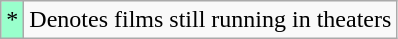<table class="wikitable">
<tr>
<td style="NUMBER-align:center; background:#9fc;">*</td>
<td>Denotes films still running in theaters</td>
</tr>
</table>
